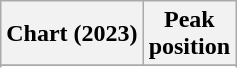<table class="wikitable sortable plainrowheaders" style="text-align:center;">
<tr>
<th scope="col">Chart (2023)</th>
<th scope="col">Peak<br>position</th>
</tr>
<tr>
</tr>
<tr>
</tr>
<tr>
</tr>
<tr>
</tr>
<tr>
</tr>
<tr>
</tr>
</table>
